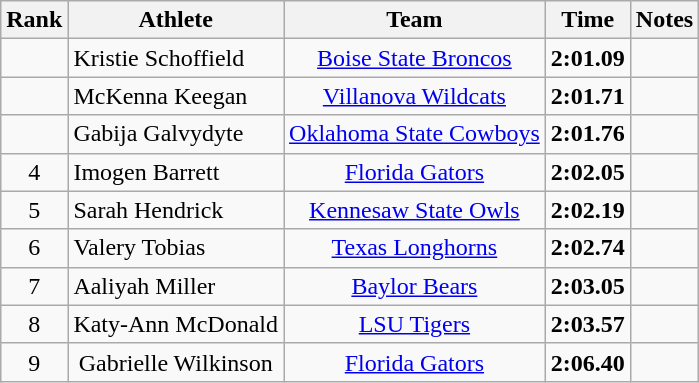<table class="wikitable sortable" style="text-align:center">
<tr>
<th>Rank</th>
<th>Athlete</th>
<th>Team</th>
<th>Time</th>
<th>Notes</th>
</tr>
<tr>
<td></td>
<td align=left> Kristie Schoffield</td>
<td><a href='#'>Boise State Broncos</a></td>
<td><strong>2:01.09</strong></td>
<td></td>
</tr>
<tr>
<td></td>
<td align=left> McKenna Keegan</td>
<td><a href='#'>Villanova Wildcats</a></td>
<td><strong>2:01.71</strong></td>
<td></td>
</tr>
<tr>
<td></td>
<td align=left> Gabija Galvydyte</td>
<td><a href='#'>Oklahoma State Cowboys</a></td>
<td><strong>2:01.76</strong></td>
<td></td>
</tr>
<tr>
<td>4</td>
<td align=left> Imogen Barrett</td>
<td><a href='#'>Florida Gators</a></td>
<td><strong>2:02.05</strong></td>
<td></td>
</tr>
<tr>
<td>5</td>
<td align=left> Sarah Hendrick</td>
<td><a href='#'>Kennesaw State Owls</a></td>
<td><strong>2:02.19</strong></td>
<td></td>
</tr>
<tr>
<td>6</td>
<td align=left> Valery Tobias</td>
<td><a href='#'>Texas Longhorns</a></td>
<td><strong>2:02.74</strong></td>
<td></td>
</tr>
<tr>
<td>7</td>
<td align=left> Aaliyah Miller</td>
<td><a href='#'>Baylor Bears</a></td>
<td><strong>2:03.05</strong></td>
<td></td>
</tr>
<tr>
<td>8</td>
<td align=left> Katy-Ann McDonald</td>
<td><a href='#'>LSU Tigers</a></td>
<td><strong>2:03.57</strong></td>
<td></td>
</tr>
<tr>
<td>9</td>
<td> Gabrielle Wilkinson</td>
<td><a href='#'>Florida Gators</a></td>
<td><strong>2:06.40</strong></td>
<td></td>
</tr>
</table>
